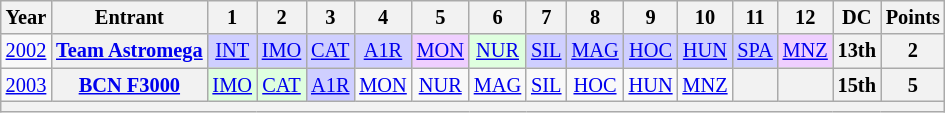<table class="wikitable" style="text-align:center; font-size:85%">
<tr>
<th>Year</th>
<th>Entrant</th>
<th>1</th>
<th>2</th>
<th>3</th>
<th>4</th>
<th>5</th>
<th>6</th>
<th>7</th>
<th>8</th>
<th>9</th>
<th>10</th>
<th>11</th>
<th>12</th>
<th>DC</th>
<th>Points</th>
</tr>
<tr>
<td><a href='#'>2002</a></td>
<th nowrap><a href='#'>Team Astromega</a></th>
<td style="background:#CFCFFF;"><a href='#'>INT</a><br></td>
<td style="background:#CFCFFF;"><a href='#'>IMO</a><br></td>
<td style="background:#CFCFFF;"><a href='#'>CAT</a><br></td>
<td style="background:#CFCFFF;"><a href='#'>A1R</a><br></td>
<td style="background:#EFCFFF;"><a href='#'>MON</a><br></td>
<td style="background:#DFFFDF;"><a href='#'>NUR</a><br></td>
<td style="background:#CFCFFF;"><a href='#'>SIL</a><br></td>
<td style="background:#CFCFFF;"><a href='#'>MAG</a><br></td>
<td style="background:#CFCFFF;"><a href='#'>HOC</a><br></td>
<td style="background:#CFCFFF;"><a href='#'>HUN</a><br></td>
<td style="background:#CFCFFF;"><a href='#'>SPA</a><br></td>
<td style="background:#EFCFFF;"><a href='#'>MNZ</a><br></td>
<th>13th</th>
<th>2</th>
</tr>
<tr>
<td><a href='#'>2003</a></td>
<th nowrap><a href='#'>BCN F3000</a></th>
<td style="background:#DFFFDF;"><a href='#'>IMO</a><br></td>
<td style="background:#DFFFDF;"><a href='#'>CAT</a><br></td>
<td style="background:#CFCFFF;"><a href='#'>A1R</a><br></td>
<td><a href='#'>MON</a></td>
<td><a href='#'>NUR</a></td>
<td><a href='#'>MAG</a></td>
<td><a href='#'>SIL</a></td>
<td><a href='#'>HOC</a></td>
<td><a href='#'>HUN</a></td>
<td><a href='#'>MNZ</a></td>
<th></th>
<th></th>
<th>15th</th>
<th>5</th>
</tr>
<tr>
<th colspan="16"></th>
</tr>
</table>
